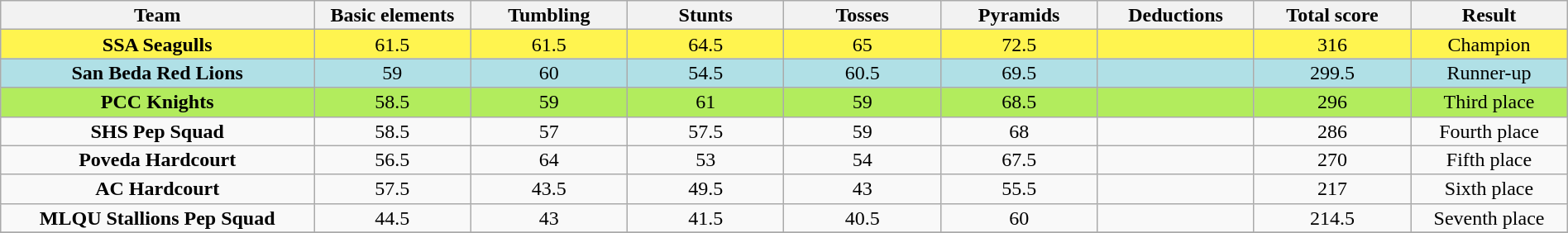<table class="wikitable" style="text-align:center; font-size:100%; line-height:16px; width:100%;">
<tr>
<th style="width:20%;">Team</th>
<th style="width:10%;">Basic elements</th>
<th style="width:10%;">Tumbling</th>
<th style="width:10%;">Stunts</th>
<th style="width:10%;">Tosses</th>
<th style="width:10%;">Pyramids</th>
<th style="width:10%;">Deductions</th>
<th style="width:10%;">Total score</th>
<th style="width:10%;">Result</th>
</tr>
<tr style="background:#FFF44F;">
<th style="background:#FFF44F;">SSA Seagulls</th>
<td>61.5</td>
<td>61.5</td>
<td>64.5</td>
<td>65</td>
<td>72.5</td>
<td></td>
<td>316</td>
<td>Champion</td>
</tr>
<tr style="background:#B0E0E6;">
<th style="background:#B0E0E6;">San Beda Red Lions</th>
<td>59</td>
<td>60</td>
<td>54.5</td>
<td>60.5</td>
<td>69.5</td>
<td></td>
<td>299.5</td>
<td>Runner-up</td>
</tr>
<tr style="background:#B2EC5D;">
<th style="background:#B2EC5D;">PCC Knights</th>
<td>58.5</td>
<td>59</td>
<td>61</td>
<td>59</td>
<td>68.5</td>
<td></td>
<td>296</td>
<td>Third place</td>
</tr>
<tr>
<td><strong>SHS Pep Squad</strong></td>
<td>58.5</td>
<td>57</td>
<td>57.5</td>
<td>59</td>
<td>68</td>
<td></td>
<td>286</td>
<td>Fourth place</td>
</tr>
<tr>
<td><strong>Poveda Hardcourt</strong></td>
<td>56.5</td>
<td>64</td>
<td>53</td>
<td>54</td>
<td>67.5</td>
<td></td>
<td>270</td>
<td>Fifth place</td>
</tr>
<tr>
<td><strong>AC Hardcourt</strong></td>
<td>57.5</td>
<td>43.5</td>
<td>49.5</td>
<td>43</td>
<td>55.5</td>
<td></td>
<td>217</td>
<td>Sixth place</td>
</tr>
<tr>
<td><strong>MLQU Stallions Pep Squad</strong></td>
<td>44.5</td>
<td>43</td>
<td>41.5</td>
<td>40.5</td>
<td>60</td>
<td></td>
<td>214.5</td>
<td>Seventh place</td>
</tr>
<tr>
</tr>
</table>
